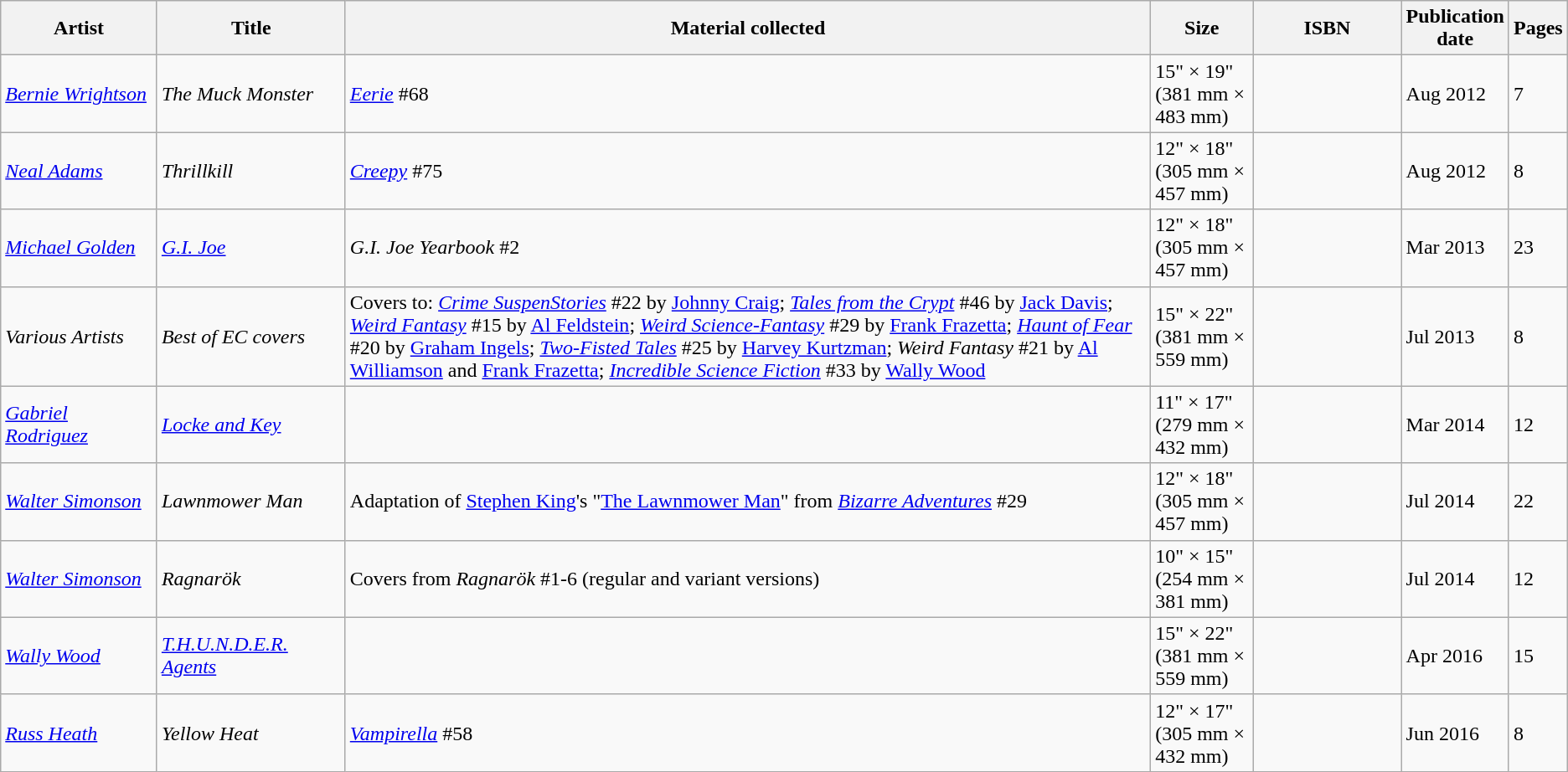<table class="wikitable">
<tr>
<th width="120">Artist</th>
<th width="145">Title</th>
<th width="665">Material collected</th>
<th width="75">Size</th>
<th width="115">ISBN</th>
<th width="25">Publication date</th>
<th width="25">Pages</th>
</tr>
<tr>
<td><em><a href='#'>Bernie Wrightson</a></em></td>
<td><em>The Muck Monster</em></td>
<td><em><a href='#'>Eerie</a></em> #68</td>
<td>15" × 19"<br>(381 mm × 483 mm)</td>
<td><small></small></td>
<td>Aug 2012</td>
<td>7</td>
</tr>
<tr>
<td><em><a href='#'>Neal Adams</a></em></td>
<td><em>Thrillkill</em></td>
<td><em><a href='#'>Creepy</a></em> #75</td>
<td>12" × 18"<br>(305 mm × 457 mm)</td>
<td><small></small></td>
<td>Aug 2012</td>
<td>8</td>
</tr>
<tr>
<td><em><a href='#'>Michael Golden</a></em></td>
<td><em><a href='#'>G.I. Joe</a></em></td>
<td><em>G.I. Joe Yearbook</em> #2</td>
<td>12" × 18"<br>(305 mm × 457 mm)</td>
<td></td>
<td>Mar 2013</td>
<td>23</td>
</tr>
<tr>
<td><em>Various Artists</em></td>
<td><em>Best of EC covers</em></td>
<td>Covers to: <em><a href='#'>Crime SuspenStories</a></em> #22 by <a href='#'>Johnny Craig</a>; <em><a href='#'>Tales from the Crypt</a></em> #46 by <a href='#'>Jack Davis</a>; <em><a href='#'>Weird Fantasy</a></em> #15 by <a href='#'>Al Feldstein</a>; <em><a href='#'>Weird Science-Fantasy</a></em> #29 by <a href='#'>Frank Frazetta</a>; <em><a href='#'>Haunt of Fear</a></em> #20 by <a href='#'>Graham Ingels</a>; <em><a href='#'>Two-Fisted Tales</a></em> #25 by <a href='#'>Harvey Kurtzman</a>; <em>Weird Fantasy</em> #21 by <a href='#'>Al Williamson</a> and <a href='#'>Frank Frazetta</a>; <em><a href='#'>Incredible Science Fiction</a></em> #33 by <a href='#'>Wally Wood</a></td>
<td>15" × 22"<br>(381 mm × 559 mm)</td>
<td></td>
<td>Jul 2013</td>
<td>8</td>
</tr>
<tr>
<td><em><a href='#'>Gabriel Rodriguez</a></em></td>
<td><em><a href='#'>Locke and Key</a></em></td>
<td></td>
<td>11" × 17"<br>(279 mm × 432 mm)</td>
<td><small></small></td>
<td>Mar 2014</td>
<td>12</td>
</tr>
<tr>
<td><em><a href='#'>Walter Simonson</a></em></td>
<td><em>Lawnmower Man</em></td>
<td>Adaptation of <a href='#'>Stephen King</a>'s "<a href='#'>The Lawnmower Man</a>" from <em><a href='#'>Bizarre Adventures</a></em> #29</td>
<td>12" × 18"<br>(305 mm × 457 mm)</td>
<td><small></small></td>
<td>Jul 2014</td>
<td>22</td>
</tr>
<tr>
<td><em><a href='#'>Walter Simonson</a></em></td>
<td><em>Ragnarök</em></td>
<td>Covers from <em>Ragnarök</em> #1-6 (regular and variant versions)</td>
<td>10" × 15"<br>(254 mm × 381 mm)</td>
<td></td>
<td>Jul 2014</td>
<td>12</td>
</tr>
<tr>
<td><em><a href='#'>Wally Wood</a></em></td>
<td><em><a href='#'>T.H.U.N.D.E.R. Agents</a></em></td>
<td></td>
<td>15" × 22"<br>(381 mm × 559 mm)</td>
<td><small></small></td>
<td>Apr 2016</td>
<td>15</td>
</tr>
<tr>
<td><em><a href='#'>Russ Heath</a></em></td>
<td><em>Yellow Heat</em></td>
<td><em><a href='#'>Vampirella</a></em> #58</td>
<td>12" × 17"<br>(305 mm × 432 mm)</td>
<td><small></small></td>
<td>Jun 2016</td>
<td>8</td>
</tr>
</table>
